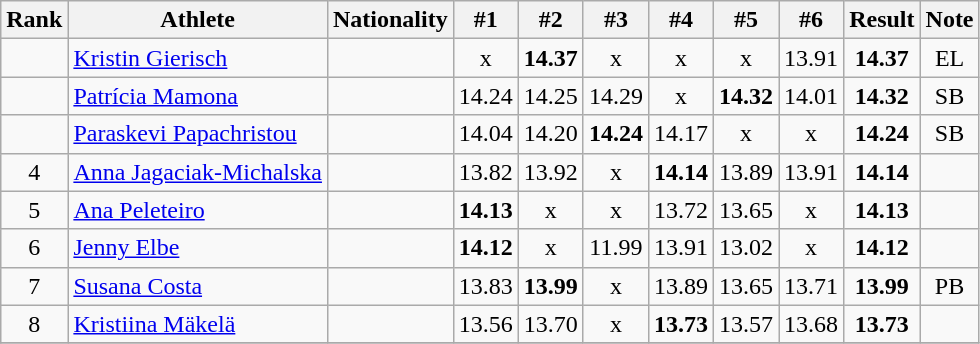<table class="wikitable sortable" style="text-align:center">
<tr>
<th>Rank</th>
<th>Athlete</th>
<th>Nationality</th>
<th>#1</th>
<th>#2</th>
<th>#3</th>
<th>#4</th>
<th>#5</th>
<th>#6</th>
<th>Result</th>
<th>Note</th>
</tr>
<tr>
<td></td>
<td align=left><a href='#'>Kristin Gierisch</a></td>
<td align=left></td>
<td>x</td>
<td><strong>14.37</strong></td>
<td>x</td>
<td>x</td>
<td>x</td>
<td>13.91</td>
<td><strong>14.37</strong></td>
<td>EL</td>
</tr>
<tr>
<td></td>
<td align=left><a href='#'>Patrícia Mamona</a></td>
<td align=left></td>
<td>14.24</td>
<td>14.25</td>
<td>14.29</td>
<td>x</td>
<td><strong>14.32</strong></td>
<td>14.01</td>
<td><strong>14.32</strong></td>
<td>SB</td>
</tr>
<tr>
<td></td>
<td align=left><a href='#'>Paraskevi Papachristou</a></td>
<td align=left></td>
<td>14.04</td>
<td>14.20</td>
<td><strong>14.24</strong></td>
<td>14.17</td>
<td>x</td>
<td>x</td>
<td><strong>14.24</strong></td>
<td>SB</td>
</tr>
<tr>
<td>4</td>
<td align=left><a href='#'>Anna Jagaciak-Michalska</a></td>
<td align=left></td>
<td>13.82</td>
<td>13.92</td>
<td>x</td>
<td><strong>14.14</strong></td>
<td>13.89</td>
<td>13.91</td>
<td><strong>14.14</strong></td>
<td></td>
</tr>
<tr>
<td>5</td>
<td align=left><a href='#'>Ana Peleteiro</a></td>
<td align=left></td>
<td><strong>14.13</strong></td>
<td>x</td>
<td>x</td>
<td>13.72</td>
<td>13.65</td>
<td>x</td>
<td><strong>14.13</strong></td>
<td></td>
</tr>
<tr>
<td>6</td>
<td align=left><a href='#'>Jenny Elbe</a></td>
<td align=left></td>
<td><strong>14.12</strong></td>
<td>x</td>
<td>11.99</td>
<td>13.91</td>
<td>13.02</td>
<td>x</td>
<td><strong>14.12</strong></td>
<td></td>
</tr>
<tr>
<td>7</td>
<td align=left><a href='#'>Susana Costa</a></td>
<td align=left></td>
<td>13.83</td>
<td><strong>13.99</strong></td>
<td>x</td>
<td>13.89</td>
<td>13.65</td>
<td>13.71</td>
<td><strong>13.99</strong></td>
<td>PB</td>
</tr>
<tr>
<td>8</td>
<td align=left><a href='#'>Kristiina Mäkelä</a></td>
<td align=left></td>
<td>13.56</td>
<td>13.70</td>
<td>x</td>
<td><strong>13.73</strong></td>
<td>13.57</td>
<td>13.68</td>
<td><strong>13.73</strong></td>
<td></td>
</tr>
<tr>
</tr>
</table>
